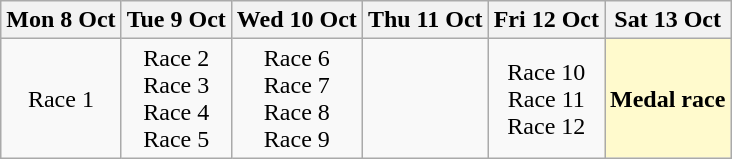<table class="wikitable" style="text-align: center;">
<tr>
<th>Mon 8 Oct</th>
<th>Tue 9 Oct</th>
<th>Wed 10 Oct</th>
<th>Thu 11 Oct</th>
<th>Fri 12 Oct</th>
<th>Sat 13 Oct</th>
</tr>
<tr>
<td>Race 1</td>
<td>Race 2<br>Race 3<br>Race 4<br>Race 5</td>
<td>Race 6<br>Race 7<br>Race 8<br>Race 9</td>
<td></td>
<td>Race 10<br>Race 11<br>Race 12</td>
<td style=background:lemonchiffon><strong>Medal race</strong></td>
</tr>
</table>
